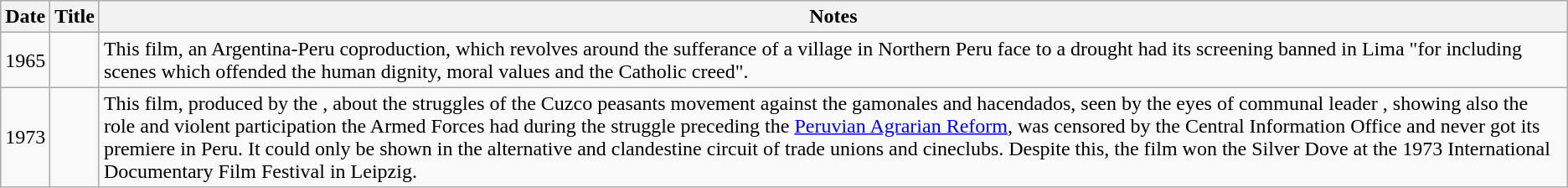<table class="wikitable sortable">
<tr>
<th>Date</th>
<th>Title</th>
<th>Notes</th>
</tr>
<tr>
<td>1965</td>
<td></td>
<td>This film, an Argentina-Peru coproduction, which revolves around the sufferance of a village in Northern Peru face to a drought had its screening banned in Lima "for including scenes which offended the human dignity, moral values and the Catholic creed".</td>
</tr>
<tr>
<td>1973</td>
<td></td>
<td>This film, produced by the , about the struggles of the Cuzco peasants movement against the gamonales and hacendados, seen by the eyes of communal leader , showing also the role and violent participation the Armed Forces had during the struggle preceding the <a href='#'>Peruvian Agrarian Reform</a>, was censored by the Central Information Office and never got its premiere in Peru. It could only be shown in the alternative and clandestine circuit of trade unions and cineclubs. Despite this, the film won the Silver Dove at the 1973 International Documentary Film Festival in Leipzig.</td>
</tr>
</table>
